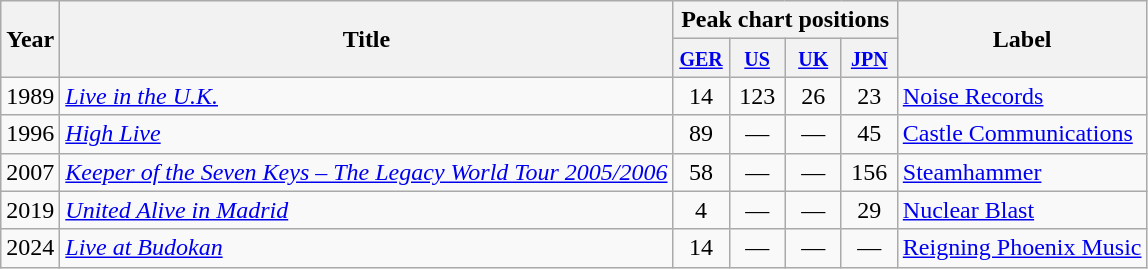<table class="wikitable">
<tr>
<th rowspan="2">Year</th>
<th rowspan="2">Title</th>
<th colspan="4">Peak chart positions</th>
<th rowspan="2">Label</th>
</tr>
<tr>
<th width="30"><small><a href='#'>GER</a></small><br></th>
<th width="30"><small><a href='#'>US</a></small><br></th>
<th width="30"><small><a href='#'>UK</a></small><br></th>
<th width="30"><small><a href='#'>JPN</a></small><br></th>
</tr>
<tr>
<td>1989</td>
<td align="left" valign="top"><em><a href='#'>Live in the U.K.</a></em></td>
<td align="center">14</td>
<td align="center">123</td>
<td align="center">26</td>
<td align="center">23</td>
<td><a href='#'>Noise Records</a></td>
</tr>
<tr>
<td>1996</td>
<td align="left" valign="top"><em><a href='#'>High Live</a></em></td>
<td align="center">89</td>
<td align="center">—</td>
<td align="center">—</td>
<td align="center">45</td>
<td><a href='#'>Castle Communications</a></td>
</tr>
<tr>
<td>2007</td>
<td align="left" valign="top"><em><a href='#'>Keeper of the Seven Keys – The Legacy World Tour 2005/2006</a></em></td>
<td align="center">58</td>
<td align="center">—</td>
<td align="center">—</td>
<td align="center">156</td>
<td><a href='#'>Steamhammer</a></td>
</tr>
<tr>
<td>2019</td>
<td align="left" valign="top"><em><a href='#'>United Alive in Madrid</a></em></td>
<td align="center">4</td>
<td align="center">—</td>
<td align="center">—</td>
<td align="center">29</td>
<td><a href='#'>Nuclear Blast</a></td>
</tr>
<tr>
<td>2024</td>
<td align="left" valign="top"><em><a href='#'>Live at Budokan</a></em></td>
<td align="center">14</td>
<td align="center">—</td>
<td align="center">—</td>
<td align="center">—</td>
<td><a href='#'>Reigning Phoenix Music</a></td>
</tr>
</table>
